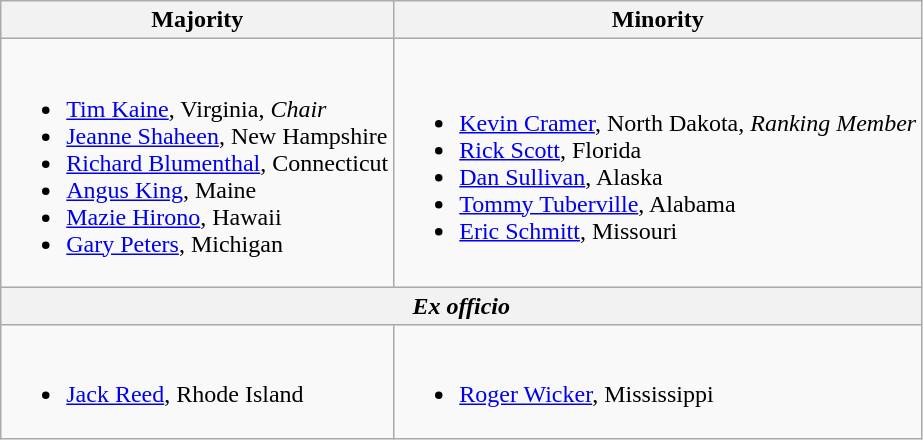<table class=wikitable>
<tr>
<th>Majority</th>
<th>Minority</th>
</tr>
<tr>
<td><br><ul><li><a href='#'>Tim Kaine</a>, Virginia, <em>Chair</em></li><li><a href='#'>Jeanne Shaheen</a>, New Hampshire</li><li><a href='#'>Richard Blumenthal</a>, Connecticut</li><li><span><a href='#'>Angus King</a>, Maine</span></li><li><a href='#'>Mazie Hirono</a>, Hawaii</li><li><a href='#'>Gary Peters</a>, Michigan</li></ul></td>
<td><br><ul><li><a href='#'>Kevin Cramer</a>, North Dakota, <em>Ranking Member</em></li><li><a href='#'>Rick Scott</a>, Florida</li><li><a href='#'>Dan Sullivan</a>, Alaska</li><li><a href='#'>Tommy Tuberville</a>, Alabama</li><li><a href='#'>Eric Schmitt</a>, Missouri</li></ul></td>
</tr>
<tr>
<th colspan=2><em>Ex officio</em></th>
</tr>
<tr>
<td><br><ul><li><a href='#'>Jack Reed</a>, Rhode Island</li></ul></td>
<td><br><ul><li><a href='#'>Roger Wicker</a>, Mississippi</li></ul></td>
</tr>
</table>
